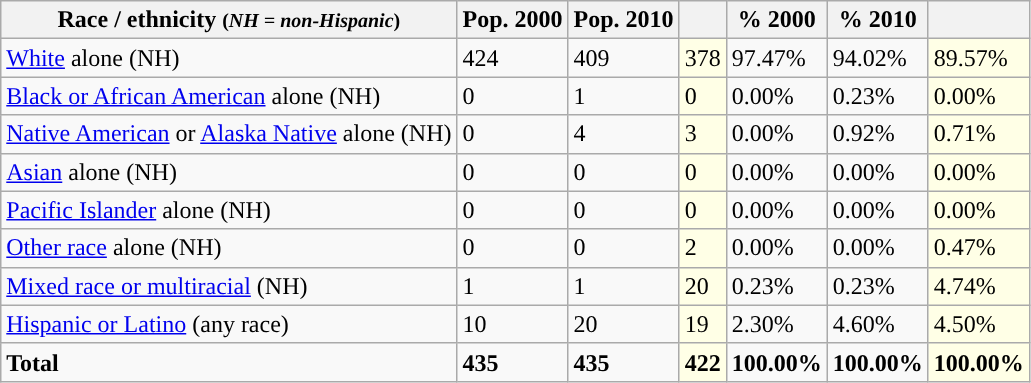<table class="wikitable">
<tr>
<th>Race / ethnicity <small>(<em>NH = non-Hispanic</em>)</small></th>
<th>Pop. 2000</th>
<th>Pop. 2010</th>
<th></th>
<th>% 2000</th>
<th>% 2010</th>
<th></th>
</tr>
<tr>
<td><a href='#'>White</a> alone (NH)</td>
<td>424</td>
<td>409</td>
<td style='background: #ffffe6;'>378</td>
<td>97.47%</td>
<td>94.02%</td>
<td style='background: #ffffe6;'>89.57%</td>
</tr>
<tr>
<td><a href='#'>Black or African American</a> alone (NH)</td>
<td>0</td>
<td>1</td>
<td style='background: #ffffe6;'>0</td>
<td>0.00%</td>
<td>0.23%</td>
<td style='background: #ffffe6;'>0.00%</td>
</tr>
<tr>
<td><a href='#'>Native American</a> or <a href='#'>Alaska Native</a> alone (NH)</td>
<td>0</td>
<td>4</td>
<td style='background: #ffffe6;'>3</td>
<td>0.00%</td>
<td>0.92%</td>
<td style='background: #ffffe6;'>0.71%</td>
</tr>
<tr>
<td><a href='#'>Asian</a> alone (NH)</td>
<td>0</td>
<td>0</td>
<td style='background: #ffffe6;'>0</td>
<td>0.00%</td>
<td>0.00%</td>
<td style='background: #ffffe6;'>0.00%</td>
</tr>
<tr>
<td><a href='#'>Pacific Islander</a> alone (NH)</td>
<td>0</td>
<td>0</td>
<td style='background: #ffffe6;'>0</td>
<td>0.00%</td>
<td>0.00%</td>
<td style='background: #ffffe6;'>0.00%</td>
</tr>
<tr>
<td><a href='#'>Other race</a> alone (NH)</td>
<td>0</td>
<td>0</td>
<td style='background: #ffffe6;'>2</td>
<td>0.00%</td>
<td>0.00%</td>
<td style='background: #ffffe6;'>0.47%</td>
</tr>
<tr>
<td><a href='#'>Mixed race or multiracial</a> (NH)</td>
<td>1</td>
<td>1</td>
<td style='background: #ffffe6;'>20</td>
<td>0.23%</td>
<td>0.23%</td>
<td style='background: #ffffe6;'>4.74%</td>
</tr>
<tr>
<td><a href='#'>Hispanic or Latino</a> (any race)</td>
<td>10</td>
<td>20</td>
<td style='background: #ffffe6;'>19</td>
<td>2.30%</td>
<td>4.60%</td>
<td style='background: #ffffe6;'>4.50%</td>
</tr>
<tr>
<td><strong>Total</strong></td>
<td><strong>435</strong></td>
<td><strong>435</strong></td>
<td style='background: #ffffe6;'><strong>422</strong></td>
<td><strong>100.00%</strong></td>
<td><strong>100.00%</strong></td>
<td style='background: #ffffe6;'><strong>100.00%</strong></td>
</tr>
</table>
